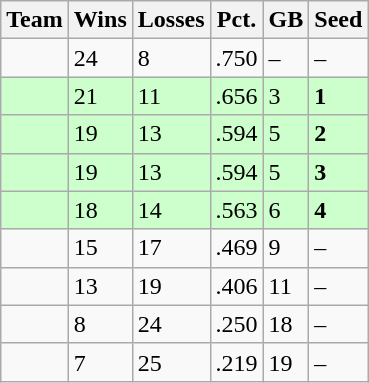<table class=wikitable>
<tr>
<th>Team</th>
<th>Wins</th>
<th>Losses</th>
<th>Pct.</th>
<th>GB</th>
<th>Seed</th>
</tr>
<tr>
<td></td>
<td>24</td>
<td>8</td>
<td>.750</td>
<td>–</td>
<td>–</td>
</tr>
<tr bgcolor="#ccffcc">
<td></td>
<td>21</td>
<td>11</td>
<td>.656</td>
<td>3</td>
<td><strong>1</strong></td>
</tr>
<tr bgcolor="#ccffcc">
<td></td>
<td>19</td>
<td>13</td>
<td>.594</td>
<td>5</td>
<td><strong>2</strong></td>
</tr>
<tr bgcolor="#ccffcc">
<td></td>
<td>19</td>
<td>13</td>
<td>.594</td>
<td>5</td>
<td><strong>3</strong></td>
</tr>
<tr bgcolor="#ccffcc">
<td></td>
<td>18</td>
<td>14</td>
<td>.563</td>
<td>6</td>
<td><strong>4</strong></td>
</tr>
<tr>
<td></td>
<td>15</td>
<td>17</td>
<td>.469</td>
<td>9</td>
<td>–</td>
</tr>
<tr>
<td></td>
<td>13</td>
<td>19</td>
<td>.406</td>
<td>11</td>
<td>–</td>
</tr>
<tr>
<td></td>
<td>8</td>
<td>24</td>
<td>.250</td>
<td>18</td>
<td>–</td>
</tr>
<tr>
<td></td>
<td>7</td>
<td>25</td>
<td>.219</td>
<td>19</td>
<td>–</td>
</tr>
</table>
